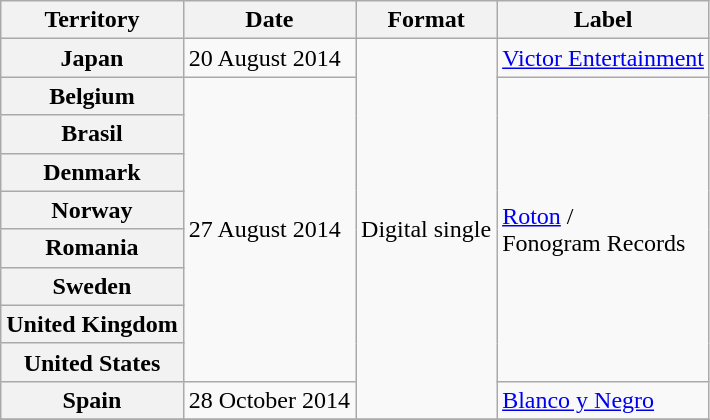<table class="wikitable plainrowheaders unsortable">
<tr>
<th>Territory</th>
<th>Date</th>
<th>Format</th>
<th>Label</th>
</tr>
<tr>
<th scope="row">Japan</th>
<td rowspan="1">20 August 2014</td>
<td rowspan="10">Digital single</td>
<td rowspan="1"><a href='#'>Victor Entertainment</a></td>
</tr>
<tr>
<th scope="row">Belgium</th>
<td rowspan="8">27 August 2014</td>
<td rowspan="8"><a href='#'>Roton</a> / <br>Fonogram Records</td>
</tr>
<tr>
<th scope="row">Brasil</th>
</tr>
<tr>
<th scope="row">Denmark</th>
</tr>
<tr>
<th scope="row">Norway</th>
</tr>
<tr>
<th scope="row">Romania</th>
</tr>
<tr>
<th scope="row">Sweden</th>
</tr>
<tr>
<th scope="row">United Kingdom</th>
</tr>
<tr>
<th scope="row">United States</th>
</tr>
<tr>
<th scope="row">Spain</th>
<td>28 October 2014</td>
<td><a href='#'>Blanco y Negro</a></td>
</tr>
<tr>
</tr>
</table>
